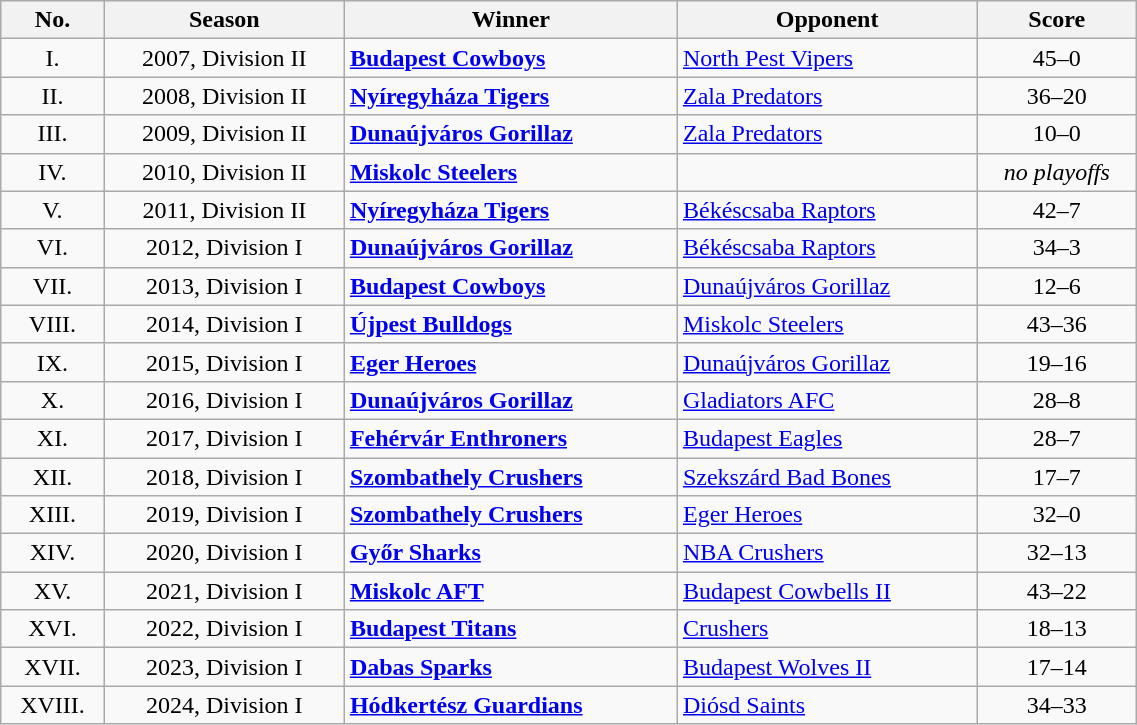<table class="wikitable" rules width="60%">
<tr ---->
<th>No.</th>
<th>Season</th>
<th>Winner</th>
<th>Opponent</th>
<th>Score</th>
</tr>
<tr ---->
<td align="center">I.</td>
<td align="center">2007, Division II</td>
<td><strong><a href='#'>Budapest Cowboys</a></strong></td>
<td><a href='#'>North Pest Vipers</a></td>
<td align="center">45–0</td>
</tr>
<tr ---->
<td align="center">II.</td>
<td align="center">2008, Division II</td>
<td><strong><a href='#'>Nyíregyháza Tigers</a></strong></td>
<td><a href='#'>Zala Predators</a></td>
<td align="center">36–20</td>
</tr>
<tr ---->
<td align="center">III.</td>
<td align="center">2009, Division II</td>
<td><strong><a href='#'>Dunaújváros Gorillaz</a></strong></td>
<td><a href='#'>Zala Predators</a></td>
<td align="center">10–0</td>
</tr>
<tr ---->
<td align="center">IV.</td>
<td align="center">2010, Division II</td>
<td><strong><a href='#'>Miskolc Steelers</a></strong></td>
<td></td>
<td align="center"><em>no playoffs</em></td>
</tr>
<tr ---->
<td align="center">V.</td>
<td align="center">2011, Division II</td>
<td><strong><a href='#'>Nyíregyháza Tigers</a></strong></td>
<td><a href='#'>Békéscsaba Raptors</a></td>
<td align="center">42–7</td>
</tr>
<tr ---->
<td align="center">VI.</td>
<td align="center">2012, Division I</td>
<td><strong><a href='#'>Dunaújváros Gorillaz</a></strong></td>
<td><a href='#'>Békéscsaba Raptors</a></td>
<td align="center">34–3</td>
</tr>
<tr ---->
<td align="center">VII.</td>
<td align="center">2013, Division I</td>
<td><strong><a href='#'>Budapest Cowboys</a></strong></td>
<td><a href='#'>Dunaújváros Gorillaz</a></td>
<td align="center">12–6</td>
</tr>
<tr ---->
<td align="center">VIII.</td>
<td align="center">2014, Division I</td>
<td><strong><a href='#'>Újpest Bulldogs</a></strong></td>
<td><a href='#'>Miskolc Steelers</a></td>
<td align="center">43–36</td>
</tr>
<tr ---->
<td align="center">IX.</td>
<td align="center">2015, Division I</td>
<td><strong><a href='#'>Eger Heroes</a></strong></td>
<td><a href='#'>Dunaújváros Gorillaz</a></td>
<td align="center">19–16</td>
</tr>
<tr ---->
<td align="center">X.</td>
<td align="center">2016, Division I</td>
<td><strong><a href='#'>Dunaújváros Gorillaz</a></strong></td>
<td><a href='#'>Gladiators AFC</a></td>
<td align="center">28–8</td>
</tr>
<tr ---->
<td align="center">XI.</td>
<td align="center">2017, Division I</td>
<td><strong><a href='#'>Fehérvár Enthroners</a></strong></td>
<td><a href='#'>Budapest Eagles</a></td>
<td align="center">28–7</td>
</tr>
<tr ---->
<td align="center">XII.</td>
<td align="center">2018, Division I</td>
<td><strong><a href='#'>Szombathely Crushers</a></strong></td>
<td><a href='#'>Szekszárd Bad Bones</a></td>
<td align="center">17–7</td>
</tr>
<tr ---->
<td align="center">XIII.</td>
<td align="center">2019, Division I</td>
<td><strong><a href='#'>Szombathely Crushers</a></strong></td>
<td><a href='#'>Eger Heroes</a></td>
<td align="center">32–0</td>
</tr>
<tr ---->
<td align="center">XIV.</td>
<td align="center">2020, Division I</td>
<td><strong><a href='#'>Győr Sharks</a></strong></td>
<td><a href='#'>NBA Crushers</a></td>
<td align="center">32–13</td>
</tr>
<tr ---->
<td align="center">XV.</td>
<td align="center">2021, Division I</td>
<td><strong><a href='#'>Miskolc AFT</a></strong></td>
<td><a href='#'>Budapest Cowbells II</a></td>
<td align="center">43–22</td>
</tr>
<tr ---->
<td align="center">XVI.</td>
<td align="center">2022, Division I</td>
<td><strong><a href='#'>Budapest Titans</a></strong></td>
<td><a href='#'>Crushers</a></td>
<td align="center">18–13</td>
</tr>
<tr ---->
<td align="center">XVII.</td>
<td align="center">2023, Division I</td>
<td><strong><a href='#'>Dabas Sparks</a></strong></td>
<td><a href='#'>Budapest Wolves II</a></td>
<td align="center">17–14</td>
</tr>
<tr ---->
<td align="center">XVIII.</td>
<td align="center">2024, Division I</td>
<td><strong><a href='#'>Hódkertész Guardians</a></strong></td>
<td><a href='#'>Diósd Saints</a></td>
<td align="center">34–33</td>
</tr>
</table>
